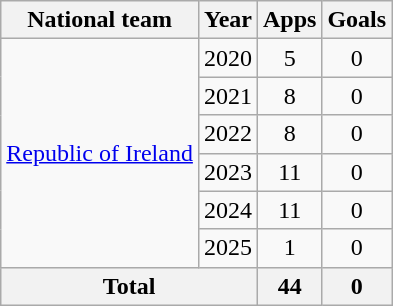<table class="wikitable" style="text-align:center">
<tr>
<th>National team</th>
<th>Year</th>
<th>Apps</th>
<th>Goals</th>
</tr>
<tr>
<td rowspan="6"><a href='#'>Republic of Ireland</a></td>
<td>2020</td>
<td>5</td>
<td>0</td>
</tr>
<tr>
<td>2021</td>
<td>8</td>
<td>0</td>
</tr>
<tr>
<td>2022</td>
<td>8</td>
<td>0</td>
</tr>
<tr>
<td>2023</td>
<td>11</td>
<td>0</td>
</tr>
<tr>
<td>2024</td>
<td>11</td>
<td>0</td>
</tr>
<tr>
<td>2025</td>
<td>1</td>
<td>0</td>
</tr>
<tr>
<th colspan="2">Total</th>
<th>44</th>
<th>0</th>
</tr>
</table>
